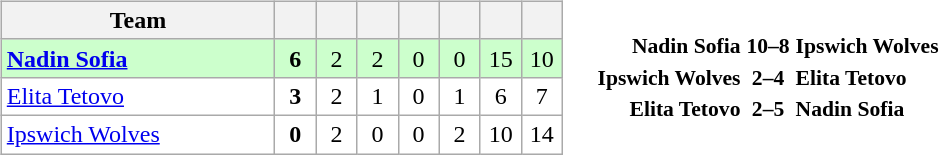<table>
<tr>
<td><br><table class="wikitable" style="text-align: center;">
<tr>
<th width="175">Team</th>
<th width="20"></th>
<th width="20"></th>
<th width="20"></th>
<th width="20"></th>
<th width="20"></th>
<th width="20"></th>
<th width="20"></th>
</tr>
<tr bgcolor="#ccffcc">
<td align="left"> <strong><a href='#'>Nadin Sofia</a></strong></td>
<td><strong>6</strong></td>
<td>2</td>
<td>2</td>
<td>0</td>
<td>0</td>
<td>15</td>
<td>10</td>
</tr>
<tr bgcolor=ffffff>
<td align="left"> <a href='#'>Elita Tetovo</a></td>
<td><strong>3</strong></td>
<td>2</td>
<td>1</td>
<td>0</td>
<td>1</td>
<td>6</td>
<td>7</td>
</tr>
<tr bgcolor=ffffff>
<td align="left"> <a href='#'>Ipswich Wolves</a></td>
<td><strong>0</strong></td>
<td>2</td>
<td>0</td>
<td>0</td>
<td>2</td>
<td>10</td>
<td>14</td>
</tr>
</table>
</td>
<td><br><table style="font-size:90%; margin: 0 auto;">
<tr>
<td align="right"><strong>Nadin Sofia</strong></td>
<td align="center"><strong>10–8</strong></td>
<td><strong>Ipswich Wolves</strong></td>
</tr>
<tr>
<td align="right"><strong>Ipswich Wolves</strong></td>
<td align="center"><strong>2–4</strong></td>
<td><strong>Elita Tetovo</strong></td>
</tr>
<tr>
<td align="right"><strong>Elita Tetovo</strong></td>
<td align="center"><strong>2–5</strong></td>
<td><strong>Nadin Sofia</strong></td>
</tr>
</table>
</td>
</tr>
</table>
